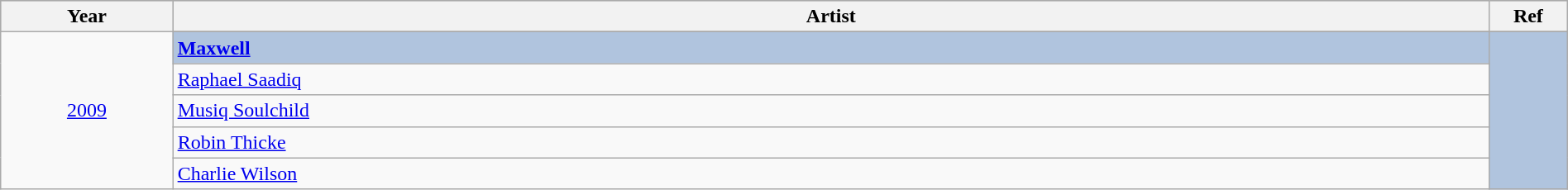<table class="wikitable" style="width:100%;">
<tr style="background:#bebebe;">
<th style="width:11%;">Year</th>
<th style="width:84%;">Artist</th>
<th style="width:5%;">Ref</th>
</tr>
<tr>
<td rowspan="6" align="center"><a href='#'>2009</a></td>
</tr>
<tr style="background:#B0C4DE">
<td><strong><a href='#'>Maxwell</a></strong></td>
<td rowspan="6" align="center"></td>
</tr>
<tr>
<td><a href='#'>Raphael Saadiq</a></td>
</tr>
<tr>
<td><a href='#'>Musiq Soulchild</a></td>
</tr>
<tr>
<td><a href='#'>Robin Thicke</a></td>
</tr>
<tr>
<td><a href='#'>Charlie Wilson</a></td>
</tr>
</table>
